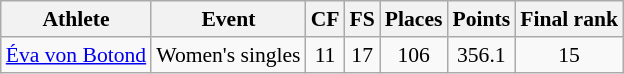<table class="wikitable" border="1" style="font-size:90%">
<tr>
<th>Athlete</th>
<th>Event</th>
<th>CF</th>
<th>FS</th>
<th>Places</th>
<th>Points</th>
<th>Final rank</th>
</tr>
<tr align=center>
<td align=left><a href='#'>Éva von Botond</a></td>
<td>Women's singles</td>
<td>11</td>
<td>17</td>
<td>106</td>
<td>356.1</td>
<td>15</td>
</tr>
</table>
